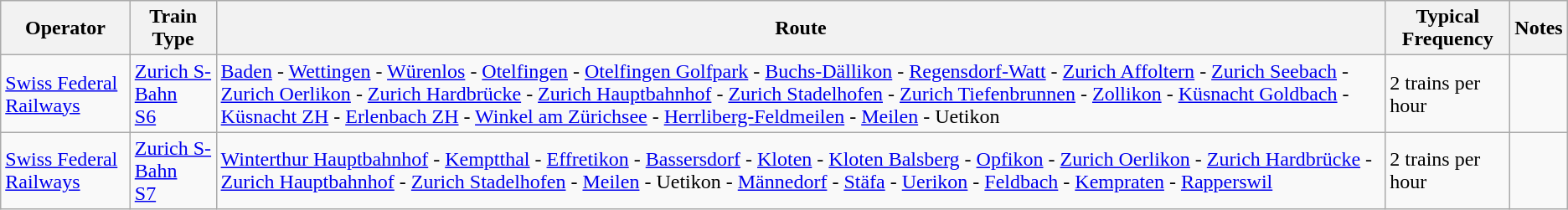<table class="wikitable vatop">
<tr>
<th>Operator</th>
<th>Train Type</th>
<th>Route</th>
<th>Typical Frequency</th>
<th>Notes</th>
</tr>
<tr>
<td><a href='#'>Swiss Federal Railways</a></td>
<td><a href='#'>Zurich S-Bahn</a><br><a href='#'>S6</a></td>
<td><a href='#'>Baden</a> - <a href='#'>Wettingen</a> - <a href='#'>Würenlos</a> - <a href='#'>Otelfingen</a> - <a href='#'>Otelfingen Golfpark</a> - <a href='#'>Buchs-Dällikon</a> - <a href='#'>Regensdorf-Watt</a> - <a href='#'>Zurich Affoltern</a> - <a href='#'>Zurich Seebach</a> - <a href='#'>Zurich Oerlikon</a> - <a href='#'>Zurich Hardbrücke</a> - <a href='#'>Zurich Hauptbahnhof</a> - <a href='#'>Zurich Stadelhofen</a> - <a href='#'>Zurich Tiefenbrunnen</a> - <a href='#'>Zollikon</a> - <a href='#'>Küsnacht Goldbach</a> - <a href='#'>Küsnacht ZH</a> - <a href='#'>Erlenbach ZH</a> - <a href='#'>Winkel am Zürichsee</a> - <a href='#'>Herrliberg-Feldmeilen</a> - <a href='#'>Meilen</a> - Uetikon</td>
<td>2 trains per hour</td>
<td></td>
</tr>
<tr>
<td><a href='#'>Swiss Federal Railways</a></td>
<td><a href='#'>Zurich S-Bahn</a><br><a href='#'>S7</a></td>
<td><a href='#'>Winterthur Hauptbahnhof</a> - <a href='#'>Kemptthal</a> - <a href='#'>Effretikon</a> - <a href='#'>Bassersdorf</a> - <a href='#'>Kloten</a> - <a href='#'>Kloten Balsberg</a> - <a href='#'>Opfikon</a> - <a href='#'>Zurich Oerlikon</a> - <a href='#'>Zurich Hardbrücke</a> - <a href='#'>Zurich Hauptbahnhof</a> - <a href='#'>Zurich Stadelhofen</a> - <a href='#'>Meilen</a> - Uetikon - <a href='#'>Männedorf</a> - <a href='#'>Stäfa</a> - <a href='#'>Uerikon</a> - <a href='#'>Feldbach</a> - <a href='#'>Kempraten</a> - <a href='#'>Rapperswil</a></td>
<td>2 trains per hour</td>
<td></td>
</tr>
</table>
